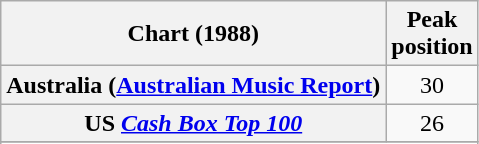<table class="wikitable sortable plainrowheaders" style="text-align:center">
<tr>
<th scope="col">Chart (1988)</th>
<th scope="col">Peak<br>position</th>
</tr>
<tr>
<th scope="row">Australia (<a href='#'>Australian Music Report</a>)</th>
<td>30</td>
</tr>
<tr>
<th scope="row">US <a href='#'><em>Cash Box Top 100</em></a></th>
<td>26</td>
</tr>
<tr>
</tr>
<tr>
</tr>
</table>
